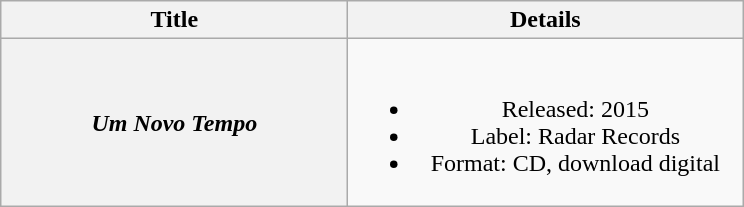<table class="wikitable plainrowheaders" style="text-align:center;">
<tr>
<th scope="col" style="width:14em;">Title</th>
<th scope="col" style="width:16em;">Details</th>
</tr>
<tr>
<th scope="row"><em>Um Novo Tempo</em></th>
<td><br><ul><li>Released: 2015</li><li>Label: Radar Records</li><li>Format: CD, download digital</li></ul></td>
</tr>
</table>
